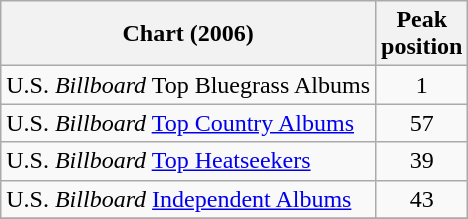<table class="wikitable">
<tr>
<th align="center">Chart (2006)</th>
<th align="center">Peak<br>position</th>
</tr>
<tr>
<td align="left">U.S. <em>Billboard</em> Top Bluegrass Albums</td>
<td align="center">1</td>
</tr>
<tr>
<td align="left">U.S. <em>Billboard</em> <a href='#'>Top Country Albums</a></td>
<td align="center">57</td>
</tr>
<tr>
<td align="left">U.S. <em>Billboard</em> <a href='#'>Top Heatseekers</a></td>
<td align="center">39</td>
</tr>
<tr>
<td align="left">U.S. <em>Billboard</em> <a href='#'>Independent Albums</a></td>
<td align="center">43</td>
</tr>
<tr>
</tr>
</table>
